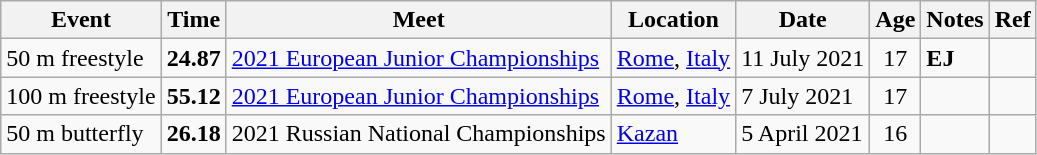<table class="wikitable">
<tr>
<th>Event</th>
<th>Time</th>
<th>Meet</th>
<th>Location</th>
<th>Date</th>
<th>Age</th>
<th>Notes</th>
<th>Ref</th>
</tr>
<tr>
<td>50 m freestyle</td>
<td style="text-align:center;"><strong>24.87</strong></td>
<td><a href='#'>2021 European Junior Championships</a></td>
<td><a href='#'>Rome</a>, <a href='#'>Italy</a></td>
<td>11 July 2021</td>
<td style="text-align:center;">17</td>
<td><strong>EJ</strong></td>
<td style="text-align:center;"></td>
</tr>
<tr>
<td>100 m freestyle</td>
<td style="text-align:center;"><strong>55.12</strong></td>
<td><a href='#'>2021 European Junior Championships</a></td>
<td><a href='#'>Rome</a>, <a href='#'>Italy</a></td>
<td>7 July 2021</td>
<td style="text-align:center;">17</td>
<td></td>
<td style="text-align:center;"></td>
</tr>
<tr>
<td>50 m butterfly</td>
<td style="text-align:center;"><strong>26.18</strong></td>
<td>2021 Russian National Championships</td>
<td><a href='#'>Kazan</a></td>
<td>5 April 2021</td>
<td style="text-align:center;">16</td>
<td></td>
<td style="text-align:center;"></td>
</tr>
</table>
